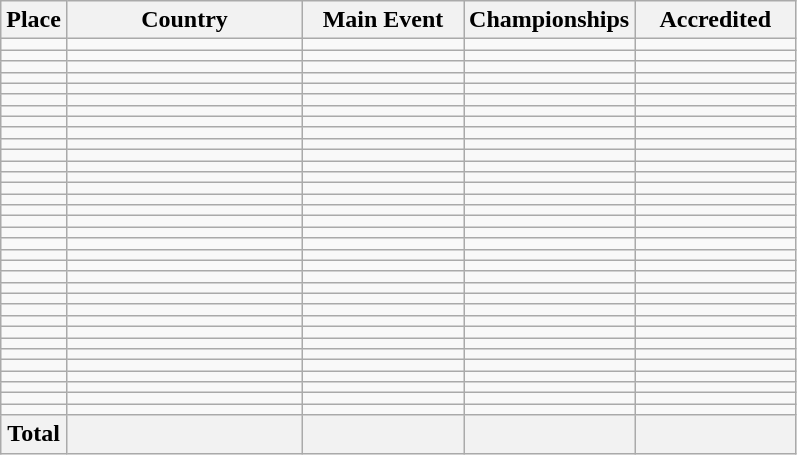<table class="wikitable sortable">
<tr>
<th width="20">Place</th>
<th width="150">Country</th>
<th width="100">Main Event</th>
<th width="100">Championships</th>
<th width="100">Accredited</th>
</tr>
<tr>
<td></td>
<td></td>
<td></td>
<td></td>
<td></td>
</tr>
<tr>
<td></td>
<td></td>
<td></td>
<td></td>
<td></td>
</tr>
<tr>
<td></td>
<td></td>
<td></td>
<td></td>
<td></td>
</tr>
<tr>
<td></td>
<td></td>
<td></td>
<td></td>
<td></td>
</tr>
<tr>
<td></td>
<td></td>
<td></td>
<td></td>
<td></td>
</tr>
<tr>
<td></td>
<td></td>
<td></td>
<td></td>
<td></td>
</tr>
<tr>
<td></td>
<td></td>
<td></td>
<td></td>
<td></td>
</tr>
<tr>
<td></td>
<td></td>
<td></td>
<td></td>
<td></td>
</tr>
<tr>
<td></td>
<td></td>
<td></td>
<td></td>
<td></td>
</tr>
<tr>
<td></td>
<td></td>
<td></td>
<td></td>
<td></td>
</tr>
<tr>
<td></td>
<td></td>
<td></td>
<td></td>
<td></td>
</tr>
<tr>
<td></td>
<td></td>
<td></td>
<td></td>
<td></td>
</tr>
<tr>
<td></td>
<td></td>
<td></td>
<td></td>
<td></td>
</tr>
<tr>
<td></td>
<td></td>
<td></td>
<td></td>
<td></td>
</tr>
<tr>
<td></td>
<td></td>
<td></td>
<td></td>
<td></td>
</tr>
<tr>
<td></td>
<td></td>
<td></td>
<td></td>
<td></td>
</tr>
<tr>
<td></td>
<td></td>
<td></td>
<td></td>
<td></td>
</tr>
<tr>
<td></td>
<td></td>
<td></td>
<td></td>
<td></td>
</tr>
<tr>
<td></td>
<td></td>
<td></td>
<td></td>
<td></td>
</tr>
<tr>
<td></td>
<td></td>
<td></td>
<td></td>
<td></td>
</tr>
<tr>
<td></td>
<td></td>
<td></td>
<td></td>
<td></td>
</tr>
<tr>
<td></td>
<td></td>
<td></td>
<td></td>
<td></td>
</tr>
<tr>
<td></td>
<td></td>
<td></td>
<td></td>
<td></td>
</tr>
<tr>
<td></td>
<td></td>
<td></td>
<td></td>
<td></td>
</tr>
<tr>
<td></td>
<td></td>
<td></td>
<td></td>
<td></td>
</tr>
<tr>
<td></td>
<td></td>
<td></td>
<td></td>
<td></td>
</tr>
<tr>
<td></td>
<td></td>
<td></td>
<td></td>
<td></td>
</tr>
<tr>
<td></td>
<td></td>
<td></td>
<td></td>
<td></td>
</tr>
<tr>
<td></td>
<td></td>
<td></td>
<td></td>
<td></td>
</tr>
<tr>
<td></td>
<td></td>
<td></td>
<td></td>
<td></td>
</tr>
<tr>
<td></td>
<td></td>
<td></td>
<td></td>
<td></td>
</tr>
<tr>
<td></td>
<td></td>
<td></td>
<td></td>
<td></td>
</tr>
<tr>
<td></td>
<td></td>
<td></td>
<td></td>
<td></td>
</tr>
<tr>
<td></td>
<td></td>
<td></td>
<td></td>
<td></td>
</tr>
<tr>
<th>Total</th>
<th></th>
<th></th>
<th></th>
<th></th>
</tr>
</table>
